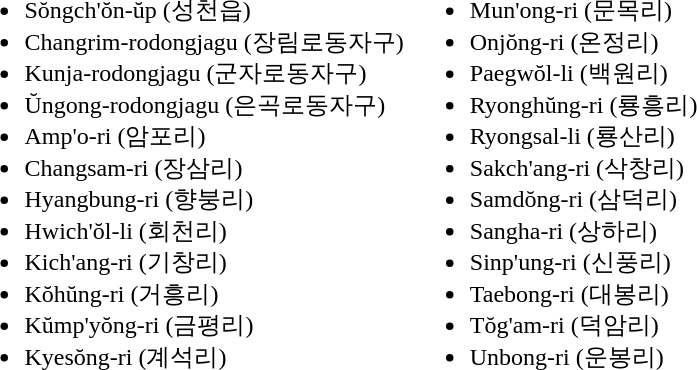<table>
<tr>
<td valign="top"><br><ul><li>Sŏngch'ŏn-ŭp (성천읍)</li><li>Changrim-rodongjagu (장림로동자구)</li><li>Kunja-rodongjagu (군자로동자구)</li><li>Ŭngong-rodongjagu (은곡로동자구)</li><li>Amp'o-ri (암포리)</li><li>Changsam-ri (장삼리)</li><li>Hyangbung-ri (향붕리)</li><li>Hwich'ŏl-li (회천리)</li><li>Kich'ang-ri (기창리)</li><li>Kŏhŭng-ri (거흥리)</li><li>Kŭmp'yŏng-ri (금평리)</li><li>Kyesŏng-ri (계석리)</li></ul></td>
<td valign="top"><br><ul><li>Mun'ong-ri (문목리)</li><li>Onjŏng-ri (온정리)</li><li>Paegwŏl-li (백원리)</li><li>Ryonghŭng-ri (룡흥리)</li><li>Ryongsal-li (룡산리)</li><li>Sakch'ang-ri (삭창리)</li><li>Samdŏng-ri (삼덕리)</li><li>Sangha-ri (상하리)</li><li>Sinp'ung-ri (신풍리)</li><li>Taebong-ri (대봉리)</li><li>Tŏg'am-ri (덕암리)</li><li>Unbong-ri (운봉리)</li></ul></td>
</tr>
</table>
